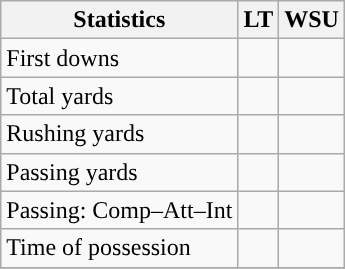<table class="wikitable" style="float: left;">
<tr>
<th>Statistics</th>
<th>LT</th>
<th>WSU</th>
</tr>
<tr>
<td>First downs</td>
<td></td>
<td></td>
</tr>
<tr>
<td>Total yards</td>
<td></td>
<td></td>
</tr>
<tr>
<td>Rushing yards</td>
<td></td>
<td></td>
</tr>
<tr>
<td>Passing yards</td>
<td></td>
<td></td>
</tr>
<tr>
<td>Passing: Comp–Att–Int</td>
<td></td>
<td></td>
</tr>
<tr>
<td>Time of possession</td>
<td></td>
<td></td>
</tr>
<tr>
</tr>
</table>
